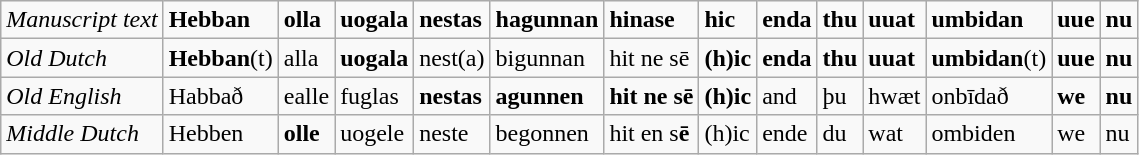<table class="wikitable">
<tr>
<td><em>Manuscript text</em></td>
<td><strong>Hebban</strong></td>
<td><strong>olla</strong></td>
<td><strong>uogala</strong></td>
<td><strong>nestas</strong></td>
<td><strong>hagunnan</strong></td>
<td><strong>hinase</strong></td>
<td><strong>hic</strong></td>
<td><strong>enda</strong></td>
<td><strong>thu</strong></td>
<td><strong>uuat</strong></td>
<td><strong>umbidan</strong></td>
<td><strong>uue</strong></td>
<td><strong>nu</strong></td>
</tr>
<tr>
<td><em>Old Dutch</em></td>
<td><strong>Hebban</strong>(t)</td>
<td>alla</td>
<td><strong>uogala</strong></td>
<td>nest(a)</td>
<td>bigunnan</td>
<td>hit ne sē</td>
<td><strong>(h)ic</strong></td>
<td><strong>enda</strong></td>
<td><strong>thu</strong></td>
<td><strong>uuat</strong></td>
<td><strong>umbidan</strong>(t)</td>
<td><strong>uue</strong></td>
<td><strong>nu</strong></td>
</tr>
<tr>
<td><em>Old English</em></td>
<td>Habbað</td>
<td>ealle</td>
<td>fuglas</td>
<td><strong>nestas</strong></td>
<td><strong>agunnen</strong></td>
<td><strong>hit ne sē</strong></td>
<td><strong>(h)ic</strong></td>
<td>and</td>
<td>þu</td>
<td>hwæt</td>
<td>onbīdað</td>
<td><strong>we</strong></td>
<td><strong>nu</strong></td>
</tr>
<tr>
<td><em>Middle Dutch</em></td>
<td>Hebben</td>
<td><strong>olle</strong></td>
<td>uogele</td>
<td>neste</td>
<td>begonnen</td>
<td>hit en s<strong>ē</strong></td>
<td>(h)ic</td>
<td>ende</td>
<td>du</td>
<td>wat</td>
<td>ombiden</td>
<td>we</td>
<td>nu</td>
</tr>
</table>
